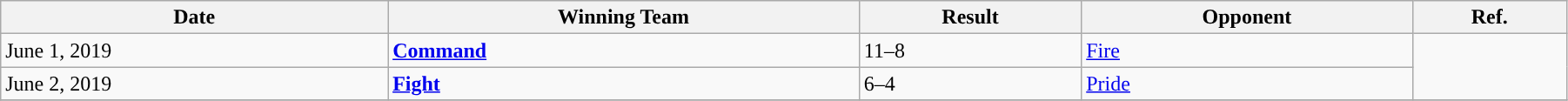<table class="wikitable" style="text-align:left; width:95%;" style="text-align:center">
<tr>
<th style="text-align:center; ">Date</th>
<th style="text-align:center; ">Winning Team</th>
<th style="text-align:center; ">Result</th>
<th style="text-align:center; ">Opponent</th>
<th style="text-align:center; ">Ref.</th>
</tr>
<tr>
<td>June 1, 2019</td>
<td><strong><a href='#'>Command</a></strong></td>
<td>11–8</td>
<td><a href='#'>Fire</a></td>
<td rowspan="2"></td>
</tr>
<tr>
<td>June 2, 2019</td>
<td><strong><a href='#'>Fight</a></strong></td>
<td>6–4</td>
<td><a href='#'>Pride</a></td>
</tr>
<tr>
</tr>
</table>
